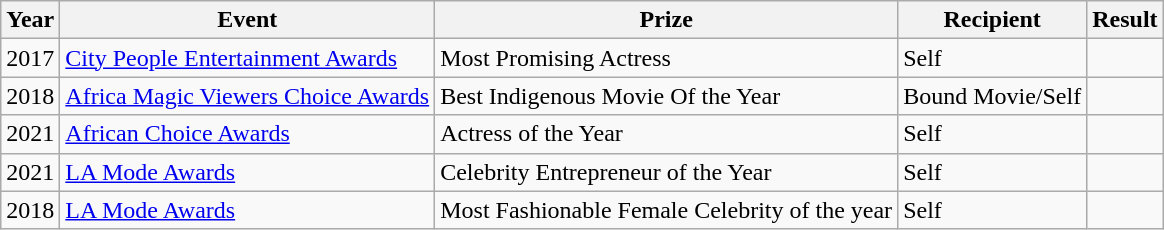<table class="wikitable">
<tr>
<th>Year</th>
<th>Event</th>
<th>Prize</th>
<th>Recipient</th>
<th>Result</th>
</tr>
<tr>
<td>2017</td>
<td><a href='#'>City People Entertainment Awards</a></td>
<td>Most Promising Actress</td>
<td>Self</td>
<td></td>
</tr>
<tr>
<td>2018</td>
<td><a href='#'>Africa Magic Viewers Choice Awards</a></td>
<td>Best Indigenous Movie Of the Year</td>
<td>Bound Movie/Self</td>
<td></td>
</tr>
<tr>
<td>2021</td>
<td><a href='#'>African Choice Awards</a></td>
<td>Actress of the Year</td>
<td>Self</td>
<td><br></td>
</tr>
<tr>
<td>2021</td>
<td><a href='#'>LA Mode Awards</a></td>
<td>Celebrity Entrepreneur of the Year</td>
<td>Self</td>
<td><br></td>
</tr>
<tr>
<td>2018</td>
<td><a href='#'>LA Mode Awards</a></td>
<td>Most Fashionable Female Celebrity of the year</td>
<td>Self</td>
<td><br></td>
</tr>
</table>
